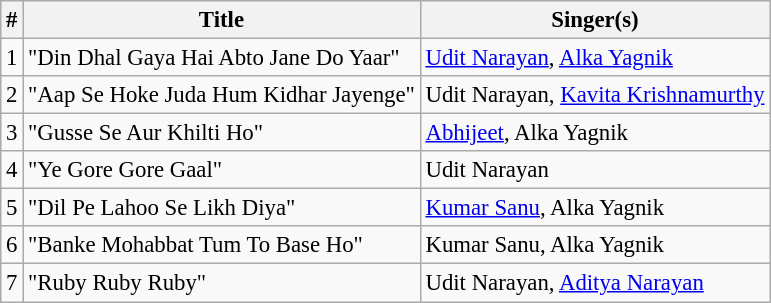<table class="wikitable sortable" style="font-size:95%;">
<tr>
<th>#</th>
<th>Title</th>
<th>Singer(s)</th>
</tr>
<tr>
<td>1</td>
<td>"Din Dhal Gaya Hai Abto Jane Do Yaar"</td>
<td><a href='#'>Udit Narayan</a>, <a href='#'>Alka Yagnik</a></td>
</tr>
<tr>
<td>2</td>
<td>"Aap Se Hoke Juda Hum Kidhar Jayenge"</td>
<td>Udit Narayan, <a href='#'>Kavita Krishnamurthy</a></td>
</tr>
<tr>
<td>3</td>
<td>"Gusse Se Aur Khilti Ho"</td>
<td><a href='#'>Abhijeet</a>, Alka Yagnik</td>
</tr>
<tr>
<td>4</td>
<td>"Ye Gore Gore Gaal"</td>
<td>Udit Narayan</td>
</tr>
<tr>
<td>5</td>
<td>"Dil Pe Lahoo Se Likh Diya"</td>
<td><a href='#'>Kumar Sanu</a>, Alka Yagnik</td>
</tr>
<tr>
<td>6</td>
<td>"Banke Mohabbat Tum To Base Ho"</td>
<td>Kumar Sanu, Alka Yagnik</td>
</tr>
<tr>
<td>7</td>
<td>"Ruby Ruby Ruby"</td>
<td>Udit Narayan, <a href='#'>Aditya Narayan</a></td>
</tr>
</table>
